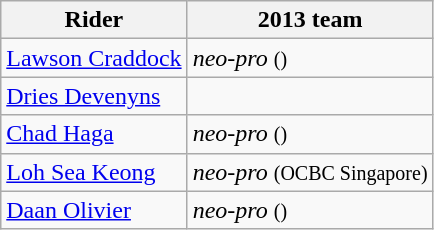<table class="wikitable">
<tr>
<th>Rider</th>
<th>2013 team</th>
</tr>
<tr>
<td><a href='#'>Lawson Craddock</a></td>
<td><em>neo-pro</em> <small>()</small></td>
</tr>
<tr>
<td><a href='#'>Dries Devenyns</a></td>
<td></td>
</tr>
<tr>
<td><a href='#'>Chad Haga</a></td>
<td><em>neo-pro</em> <small>()</small></td>
</tr>
<tr>
<td><a href='#'>Loh Sea Keong</a></td>
<td><em>neo-pro</em> <small>(OCBC Singapore)</small></td>
</tr>
<tr>
<td><a href='#'>Daan Olivier</a></td>
<td><em>neo-pro</em> <small>()</small></td>
</tr>
</table>
